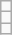<table class="wikitable">
<tr>
<td></td>
</tr>
<tr>
<td></td>
</tr>
<tr>
<td></td>
</tr>
</table>
